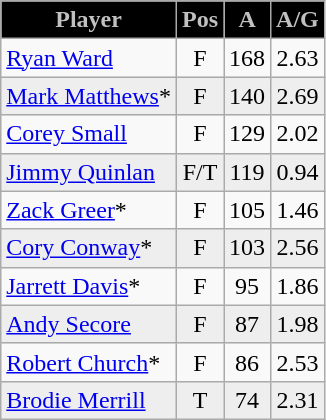<table class="wikitable" style="text-align:center">
<tr>
<th style="background: black; color: silver">Player</th>
<th style="background: black; color: silver">Pos</th>
<th style="background: black; color: silver">A</th>
<th style="background: black; color: silver">A/G</th>
</tr>
<tr>
<td style="text-align:left;"><a href='#'>Ryan Ward</a></td>
<td>F</td>
<td>168</td>
<td>2.63</td>
</tr>
<tr style="background:#eee;">
<td style="text-align:left;"><a href='#'>Mark Matthews</a>*</td>
<td>F</td>
<td>140</td>
<td>2.69</td>
</tr>
<tr>
<td style="text-align:left;"><a href='#'>Corey Small</a></td>
<td>F</td>
<td>129</td>
<td>2.02</td>
</tr>
<tr style="background:#eee;">
<td style="text-align:left;"><a href='#'>Jimmy Quinlan</a></td>
<td>F/T</td>
<td>119</td>
<td>0.94</td>
</tr>
<tr>
<td style="text-align:left;"><a href='#'>Zack Greer</a>*</td>
<td>F</td>
<td>105</td>
<td>1.46</td>
</tr>
<tr style="background:#eee;">
<td style="text-align:left;"><a href='#'>Cory Conway</a>*</td>
<td>F</td>
<td>103</td>
<td>2.56</td>
</tr>
<tr>
<td style="text-align:left;"><a href='#'>Jarrett Davis</a>*</td>
<td>F</td>
<td>95</td>
<td>1.86</td>
</tr>
<tr style="background:#eee;">
<td style="text-align:left;"> <a href='#'>Andy Secore</a></td>
<td>F</td>
<td>87</td>
<td>1.98</td>
</tr>
<tr>
<td style="text-align:left;"><a href='#'>Robert Church</a>*</td>
<td>F</td>
<td>86</td>
<td>2.53</td>
</tr>
<tr style="background:#eee;">
<td style="text-align:left;"><a href='#'>Brodie Merrill</a></td>
<td>T</td>
<td>74</td>
<td>2.31</td>
</tr>
</table>
